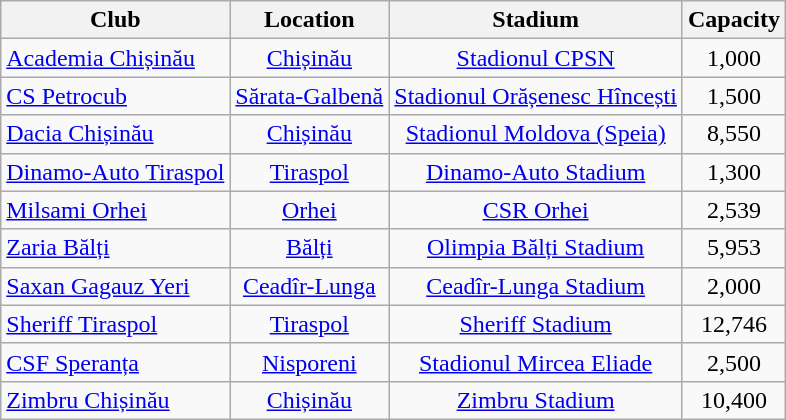<table class="wikitable sortable" style="text-align:center;">
<tr>
<th>Club</th>
<th>Location</th>
<th>Stadium</th>
<th>Capacity</th>
</tr>
<tr>
<td style="text-align:left;"><a href='#'>Academia Chișinău</a></td>
<td><a href='#'>Chișinău</a></td>
<td><a href='#'>Stadionul CPSN</a></td>
<td>1,000</td>
</tr>
<tr>
<td style="text-align:left;"><a href='#'>CS Petrocub</a></td>
<td><a href='#'>Sărata-Galbenă</a></td>
<td><a href='#'>Stadionul Orășenesc Hîncești</a></td>
<td>1,500</td>
</tr>
<tr>
<td style="text-align:left;"><a href='#'>Dacia Chișinău</a></td>
<td><a href='#'>Chișinău</a></td>
<td><a href='#'>Stadionul Moldova (Speia)</a></td>
<td>8,550</td>
</tr>
<tr>
<td style="text-align:left;"><a href='#'>Dinamo-Auto Tiraspol</a></td>
<td><a href='#'>Tiraspol</a></td>
<td><a href='#'>Dinamo-Auto Stadium</a></td>
<td>1,300</td>
</tr>
<tr>
<td style="text-align:left;"><a href='#'>Milsami Orhei</a></td>
<td><a href='#'>Orhei</a></td>
<td><a href='#'>CSR Orhei</a></td>
<td>2,539</td>
</tr>
<tr>
<td style="text-align:left;"><a href='#'>Zaria Bălți</a></td>
<td><a href='#'>Bălți</a></td>
<td><a href='#'>Olimpia Bălți Stadium</a></td>
<td>5,953</td>
</tr>
<tr>
<td style="text-align:left;"><a href='#'>Saxan Gagauz Yeri</a></td>
<td><a href='#'>Ceadîr-Lunga</a></td>
<td><a href='#'>Ceadîr-Lunga Stadium</a></td>
<td>2,000</td>
</tr>
<tr>
<td style="text-align:left;"><a href='#'>Sheriff Tiraspol</a></td>
<td><a href='#'>Tiraspol</a></td>
<td><a href='#'>Sheriff Stadium</a></td>
<td>12,746</td>
</tr>
<tr>
<td style="text-align:left;"><a href='#'>CSF Speranța</a></td>
<td><a href='#'>Nisporeni</a></td>
<td><a href='#'>Stadionul Mircea Eliade</a></td>
<td>2,500</td>
</tr>
<tr>
<td style="text-align:left;"><a href='#'>Zimbru Chișinău</a></td>
<td><a href='#'>Chișinău</a></td>
<td><a href='#'>Zimbru Stadium</a></td>
<td>10,400</td>
</tr>
</table>
